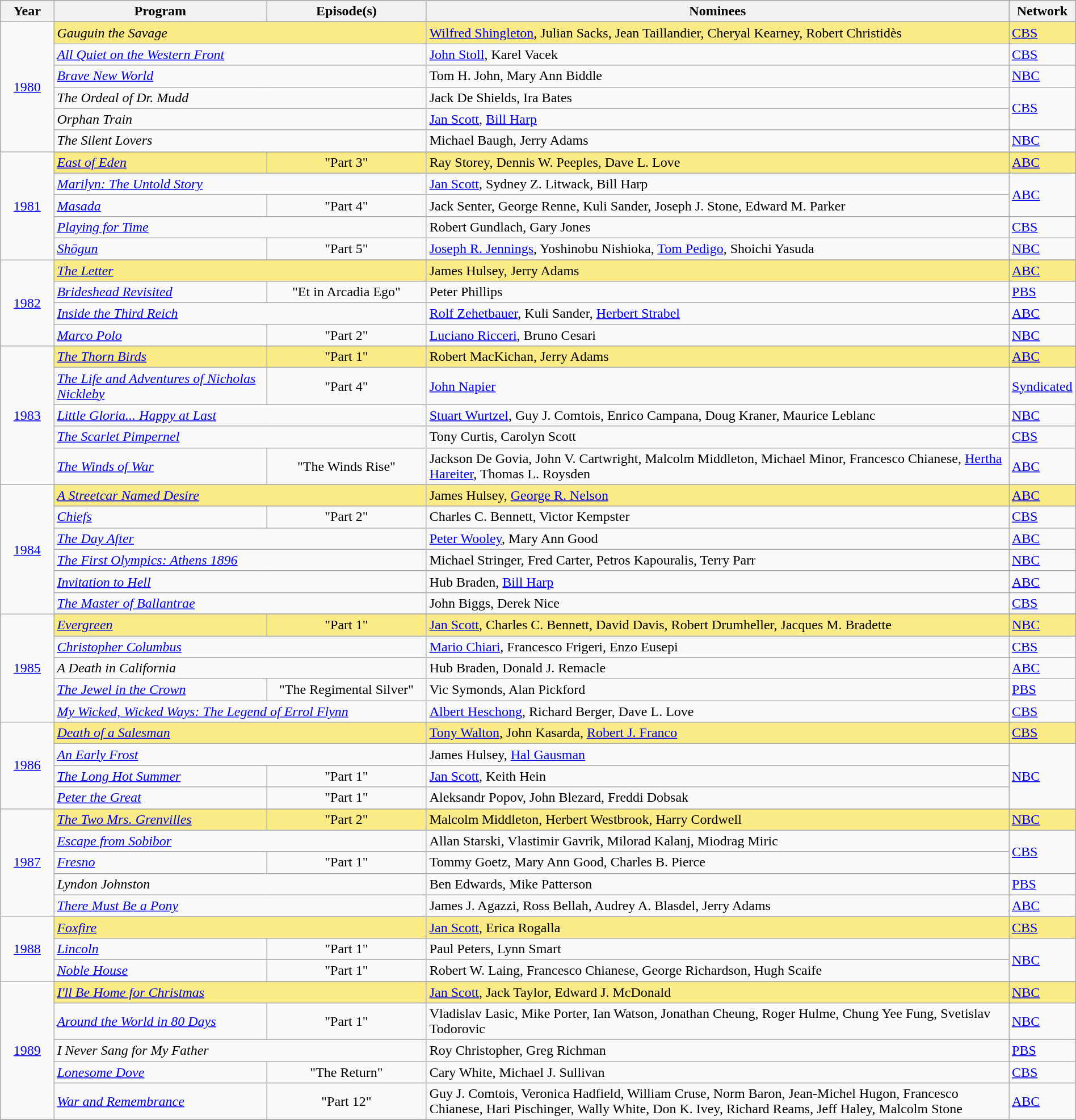<table class="wikitable" style="width:100%">
<tr bgcolor="#bebebe">
<th width="5%">Year</th>
<th width="20%">Program</th>
<th width="15%">Episode(s)</th>
<th width="55%">Nominees</th>
<th width="5%">Network</th>
</tr>
<tr>
<td rowspan=7 style="text-align:center"><a href='#'>1980</a><br></td>
</tr>
<tr style="background:#FAEB86">
<td colspan=2><em>Gauguin the Savage</em></td>
<td><a href='#'>Wilfred Shingleton</a>, Julian Sacks, Jean Taillandier, Cheryal Kearney, Robert Christidès</td>
<td><a href='#'>CBS</a></td>
</tr>
<tr>
<td colspan=2><em><a href='#'>All Quiet on the Western Front</a></em></td>
<td><a href='#'>John Stoll</a>, Karel Vacek</td>
<td><a href='#'>CBS</a></td>
</tr>
<tr>
<td colspan=2><em><a href='#'>Brave New World</a></em></td>
<td>Tom H. John, Mary Ann Biddle</td>
<td><a href='#'>NBC</a></td>
</tr>
<tr>
<td colspan=2><em>The Ordeal of Dr. Mudd</em></td>
<td>Jack De Shields, Ira Bates</td>
<td rowspan=2><a href='#'>CBS</a></td>
</tr>
<tr>
<td colspan=2><em>Orphan Train</em></td>
<td><a href='#'>Jan Scott</a>, <a href='#'>Bill Harp</a></td>
</tr>
<tr>
<td colspan=2><em>The Silent Lovers</em></td>
<td>Michael Baugh, Jerry Adams</td>
<td><a href='#'>NBC</a></td>
</tr>
<tr>
<td rowspan=6 style="text-align:center"><a href='#'>1981</a><br></td>
</tr>
<tr style="background:#FAEB86">
<td><em><a href='#'>East of Eden</a></em></td>
<td align=center>"Part 3"</td>
<td>Ray Storey, Dennis W. Peeples, Dave L. Love</td>
<td><a href='#'>ABC</a></td>
</tr>
<tr>
<td colspan=2><em><a href='#'>Marilyn: The Untold Story</a></em></td>
<td><a href='#'>Jan Scott</a>, Sydney Z. Litwack, Bill Harp</td>
<td rowspan=2><a href='#'>ABC</a></td>
</tr>
<tr>
<td><em><a href='#'>Masada</a></em></td>
<td align=center>"Part 4"</td>
<td>Jack Senter, George Renne, Kuli Sander, Joseph J. Stone, Edward M. Parker</td>
</tr>
<tr>
<td colspan=2><em><a href='#'>Playing for Time</a></em></td>
<td>Robert Gundlach, Gary Jones</td>
<td><a href='#'>CBS</a></td>
</tr>
<tr>
<td><em><a href='#'>Shōgun</a></em></td>
<td align=center>"Part 5"</td>
<td><a href='#'>Joseph R. Jennings</a>, Yoshinobu Nishioka, <a href='#'>Tom Pedigo</a>, Shoichi Yasuda</td>
<td><a href='#'>NBC</a></td>
</tr>
<tr>
<td rowspan=5 style="text-align:center"><a href='#'>1982</a><br></td>
</tr>
<tr style="background:#FAEB86">
<td colspan=2><em><a href='#'>The Letter</a></em></td>
<td>James Hulsey, Jerry Adams</td>
<td><a href='#'>ABC</a></td>
</tr>
<tr>
<td><em><a href='#'>Brideshead Revisited</a></em></td>
<td align=center>"Et in Arcadia Ego"</td>
<td>Peter Phillips</td>
<td><a href='#'>PBS</a></td>
</tr>
<tr>
<td colspan=2><em><a href='#'>Inside the Third Reich</a></em></td>
<td><a href='#'>Rolf Zehetbauer</a>, Kuli Sander, <a href='#'>Herbert Strabel</a></td>
<td><a href='#'>ABC</a></td>
</tr>
<tr>
<td><em><a href='#'>Marco Polo</a></em></td>
<td align=center>"Part 2"</td>
<td><a href='#'>Luciano Ricceri</a>, Bruno Cesari</td>
<td><a href='#'>NBC</a></td>
</tr>
<tr>
<td rowspan=6 style="text-align:center"><a href='#'>1983</a><br></td>
</tr>
<tr style="background:#FAEB86">
<td><em><a href='#'>The Thorn Birds</a></em></td>
<td align=center>"Part 1"</td>
<td>Robert MacKichan, Jerry Adams</td>
<td><a href='#'>ABC</a></td>
</tr>
<tr>
<td><em><a href='#'>The Life and Adventures of Nicholas Nickleby</a></em></td>
<td align=center>"Part 4"</td>
<td><a href='#'>John Napier</a></td>
<td><a href='#'>Syndicated</a></td>
</tr>
<tr>
<td colspan=2><em><a href='#'>Little Gloria... Happy at Last</a></em></td>
<td><a href='#'>Stuart Wurtzel</a>, Guy J. Comtois, Enrico Campana, Doug Kraner, Maurice Leblanc</td>
<td><a href='#'>NBC</a></td>
</tr>
<tr>
<td colspan=2><em><a href='#'>The Scarlet Pimpernel</a></em></td>
<td>Tony Curtis, Carolyn Scott</td>
<td><a href='#'>CBS</a></td>
</tr>
<tr>
<td><em><a href='#'>The Winds of War</a></em></td>
<td align=center>"The Winds Rise"</td>
<td>Jackson De Govia, John V. Cartwright, Malcolm Middleton, Michael Minor, Francesco Chianese, <a href='#'>Hertha Hareiter</a>, Thomas L. Roysden</td>
<td><a href='#'>ABC</a></td>
</tr>
<tr>
<td rowspan=7 style="text-align:center"><a href='#'>1984</a><br></td>
</tr>
<tr style="background:#FAEB86">
<td colspan=2><em><a href='#'>A Streetcar Named Desire</a></em></td>
<td>James Hulsey, <a href='#'>George R. Nelson</a></td>
<td><a href='#'>ABC</a></td>
</tr>
<tr>
<td><em><a href='#'>Chiefs</a></em></td>
<td align=center>"Part 2"</td>
<td>Charles C. Bennett, Victor Kempster</td>
<td><a href='#'>CBS</a></td>
</tr>
<tr>
<td colspan=2><em><a href='#'>The Day After</a></em></td>
<td><a href='#'>Peter Wooley</a>, Mary Ann Good</td>
<td><a href='#'>ABC</a></td>
</tr>
<tr>
<td colspan=2><em><a href='#'>The First Olympics: Athens 1896</a></em></td>
<td>Michael Stringer, Fred Carter, Petros Kapouralis, Terry Parr</td>
<td><a href='#'>NBC</a></td>
</tr>
<tr>
<td colspan=2><em><a href='#'>Invitation to Hell</a></em></td>
<td>Hub Braden, <a href='#'>Bill Harp</a></td>
<td><a href='#'>ABC</a></td>
</tr>
<tr>
<td colspan=2><em><a href='#'>The Master of Ballantrae</a></em></td>
<td>John Biggs, Derek Nice</td>
<td><a href='#'>CBS</a></td>
</tr>
<tr>
<td rowspan=6 style="text-align:center"><a href='#'>1985</a><br></td>
</tr>
<tr style="background:#FAEB86">
<td><em><a href='#'>Evergreen</a></em></td>
<td align=center>"Part 1"</td>
<td><a href='#'>Jan Scott</a>, Charles C. Bennett, David Davis, Robert Drumheller, Jacques M. Bradette</td>
<td><a href='#'>NBC</a></td>
</tr>
<tr>
<td colspan=2><em><a href='#'>Christopher Columbus</a></em></td>
<td><a href='#'>Mario Chiari</a>, Francesco Frigeri, Enzo Eusepi</td>
<td><a href='#'>CBS</a></td>
</tr>
<tr>
<td colspan=2><em>A Death in California</em></td>
<td>Hub Braden, Donald J. Remacle</td>
<td><a href='#'>ABC</a></td>
</tr>
<tr>
<td><em><a href='#'>The Jewel in the Crown</a></em></td>
<td align=center>"The Regimental Silver"</td>
<td>Vic Symonds, Alan Pickford</td>
<td><a href='#'>PBS</a></td>
</tr>
<tr>
<td colspan=2><em><a href='#'>My Wicked, Wicked Ways: The Legend of Errol Flynn</a></em></td>
<td><a href='#'>Albert Heschong</a>, Richard Berger, Dave L. Love</td>
<td><a href='#'>CBS</a></td>
</tr>
<tr>
<td rowspan=5 style="text-align:center"><a href='#'>1986</a><br></td>
</tr>
<tr style="background:#FAEB86">
<td colspan=2><em><a href='#'>Death of a Salesman</a></em></td>
<td><a href='#'>Tony Walton</a>, John Kasarda, <a href='#'>Robert J. Franco</a></td>
<td><a href='#'>CBS</a></td>
</tr>
<tr>
<td colspan=2><em><a href='#'>An Early Frost</a></em></td>
<td>James Hulsey, <a href='#'>Hal Gausman</a></td>
<td rowspan=3><a href='#'>NBC</a></td>
</tr>
<tr>
<td><em><a href='#'>The Long Hot Summer</a></em></td>
<td align=center>"Part 1"</td>
<td><a href='#'>Jan Scott</a>, Keith Hein</td>
</tr>
<tr>
<td><em><a href='#'>Peter the Great</a></em></td>
<td align=center>"Part 1"</td>
<td>Aleksandr Popov, John Blezard, Freddi Dobsak</td>
</tr>
<tr>
<td rowspan=6 style="text-align:center"><a href='#'>1987</a><br></td>
</tr>
<tr style="background:#FAEB86">
<td><em><a href='#'>The Two Mrs. Grenvilles</a></em></td>
<td align=center>"Part 2"</td>
<td>Malcolm Middleton, Herbert Westbrook, Harry Cordwell</td>
<td><a href='#'>NBC</a></td>
</tr>
<tr>
<td colspan=2><em><a href='#'>Escape from Sobibor</a></em></td>
<td>Allan Starski, Vlastimir Gavrik, Milorad Kalanj, Miodrag Miric</td>
<td rowspan=2><a href='#'>CBS</a></td>
</tr>
<tr>
<td><em><a href='#'>Fresno</a></em></td>
<td align=center>"Part 1"</td>
<td>Tommy Goetz, Mary Ann Good, Charles B. Pierce</td>
</tr>
<tr>
<td colspan=2><em>Lyndon Johnston</em></td>
<td>Ben Edwards, Mike Patterson</td>
<td><a href='#'>PBS</a></td>
</tr>
<tr>
<td colspan=2><em><a href='#'>There Must Be a Pony</a></em></td>
<td>James J. Agazzi, Ross Bellah, Audrey A. Blasdel, Jerry Adams</td>
<td><a href='#'>ABC</a></td>
</tr>
<tr>
<td rowspan=4 style="text-align:center"><a href='#'>1988</a><br></td>
</tr>
<tr style="background:#FAEB86">
<td colspan=2><em><a href='#'>Foxfire</a></em></td>
<td><a href='#'>Jan Scott</a>, Erica Rogalla</td>
<td><a href='#'>CBS</a></td>
</tr>
<tr>
<td><em><a href='#'>Lincoln</a></em></td>
<td align=center>"Part 1"</td>
<td>Paul Peters, Lynn Smart</td>
<td rowspan=2><a href='#'>NBC</a></td>
</tr>
<tr>
<td><em><a href='#'>Noble House</a></em></td>
<td align=center>"Part 1"</td>
<td>Robert W. Laing, Francesco Chianese, George Richardson, Hugh Scaife</td>
</tr>
<tr>
<td rowspan=6 style="text-align:center"><a href='#'>1989</a><br></td>
</tr>
<tr style="background:#FAEB86">
<td colspan=2><em><a href='#'>I'll Be Home for Christmas</a></em></td>
<td><a href='#'>Jan Scott</a>, Jack Taylor, Edward J. McDonald</td>
<td><a href='#'>NBC</a></td>
</tr>
<tr>
<td><em><a href='#'>Around the World in 80 Days</a></em></td>
<td align=center>"Part 1"</td>
<td>Vladislav Lasic, Mike Porter, Ian Watson, Jonathan Cheung, Roger Hulme, Chung Yee Fung, Svetislav Todorovic</td>
<td><a href='#'>NBC</a></td>
</tr>
<tr>
<td colspan=2><em>I Never Sang for My Father</em></td>
<td>Roy Christopher, Greg Richman</td>
<td><a href='#'>PBS</a></td>
</tr>
<tr>
<td><em><a href='#'>Lonesome Dove</a></em></td>
<td align=center>"The Return"</td>
<td>Cary White, Michael J. Sullivan</td>
<td><a href='#'>CBS</a></td>
</tr>
<tr>
<td><em><a href='#'>War and Remembrance</a></em></td>
<td align=center>"Part 12"</td>
<td>Guy J. Comtois, Veronica Hadfield, William Cruse, Norm Baron, Jean-Michel Hugon, Francesco Chianese, Hari Pischinger, Wally White, Don K. Ivey, Richard Reams, Jeff Haley, Malcolm Stone</td>
<td><a href='#'>ABC</a></td>
</tr>
<tr>
</tr>
</table>
